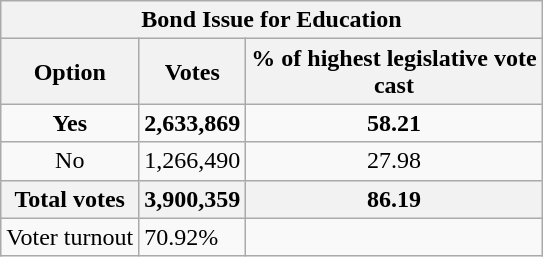<table class="wikitable">
<tr>
<th colspan=4 text align=center>Bond Issue for Education</th>
</tr>
<tr>
<th>Option</th>
<th>Votes</th>
<th>% of highest legislative vote<br>cast</th>
</tr>
<tr>
<td text align=center><strong>Yes</strong></td>
<td text align=center><strong>2,633,869</strong></td>
<td text align=center><strong>58.21</strong></td>
</tr>
<tr>
<td text align=center>No</td>
<td text align=center>1,266,490</td>
<td text align=center>27.98</td>
</tr>
<tr>
<th text align=center>Total votes</th>
<th text align=center><strong>3,900,359</strong></th>
<th text align=center><strong>86.19</strong></th>
</tr>
<tr>
<td>Voter turnout</td>
<td>70.92%</td>
</tr>
</table>
